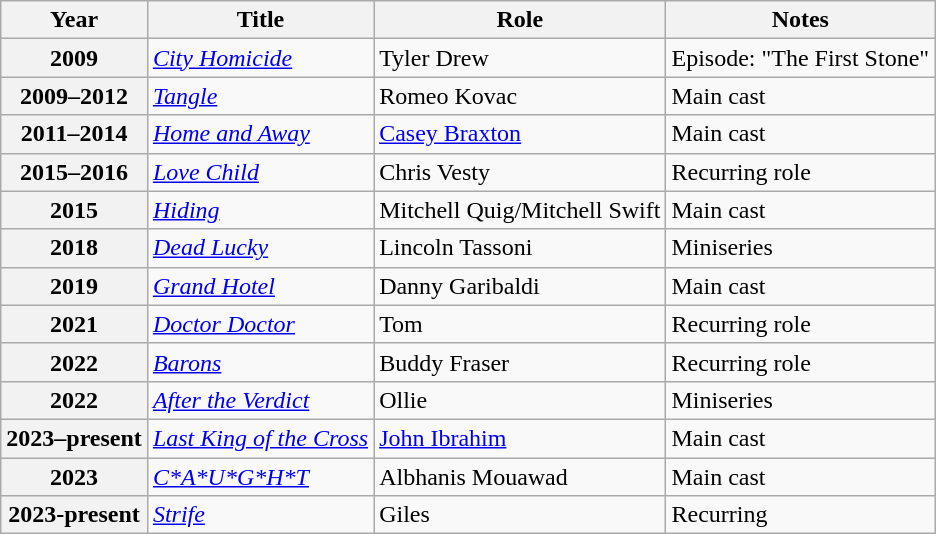<table class="wikitable plainrowheaders sortable">
<tr>
<th scope="col">Year</th>
<th scope="col">Title</th>
<th scope="col">Role</th>
<th scope="col" class="unsortable">Notes</th>
</tr>
<tr>
<th scope="row">2009</th>
<td><em><a href='#'>City Homicide</a></em></td>
<td>Tyler Drew</td>
<td>Episode: "The First Stone"</td>
</tr>
<tr>
<th scope="row">2009–2012</th>
<td><em><a href='#'>Tangle</a></em></td>
<td>Romeo Kovac</td>
<td>Main cast</td>
</tr>
<tr>
<th scope="row">2011–2014</th>
<td><em><a href='#'>Home and Away</a></em></td>
<td><a href='#'>Casey Braxton</a></td>
<td>Main cast</td>
</tr>
<tr>
<th scope="row">2015–2016</th>
<td><em><a href='#'>Love Child</a></em></td>
<td>Chris Vesty</td>
<td>Recurring role</td>
</tr>
<tr>
<th scope="row">2015</th>
<td><em><a href='#'>Hiding</a></em></td>
<td>Mitchell Quig/Mitchell Swift</td>
<td>Main cast</td>
</tr>
<tr>
<th scope="row">2018</th>
<td><em><a href='#'>Dead Lucky</a></em></td>
<td>Lincoln Tassoni</td>
<td>Miniseries</td>
</tr>
<tr>
<th scope="row">2019</th>
<td><em><a href='#'>Grand Hotel</a></em></td>
<td>Danny Garibaldi</td>
<td>Main cast</td>
</tr>
<tr>
<th scope="row">2021</th>
<td><em><a href='#'>Doctor Doctor</a></em></td>
<td>Tom</td>
<td>Recurring role</td>
</tr>
<tr>
<th scope="row">2022</th>
<td><em><a href='#'>Barons</a></em></td>
<td>Buddy Fraser</td>
<td>Recurring role</td>
</tr>
<tr>
<th scope="row">2022</th>
<td><em><a href='#'>After the Verdict</a></em></td>
<td>Ollie</td>
<td>Miniseries</td>
</tr>
<tr>
<th scope="row">2023–present</th>
<td><em><a href='#'>Last King of the Cross</a></em></td>
<td><a href='#'>John Ibrahim</a></td>
<td>Main cast</td>
</tr>
<tr>
<th scope="row">2023</th>
<td><em><a href='#'>C*A*U*G*H*T</a></em></td>
<td>Albhanis Mouawad</td>
<td>Main cast</td>
</tr>
<tr>
<th scope="row">2023-present</th>
<td><em><a href='#'>Strife</a></em></td>
<td>Giles</td>
<td>Recurring</td>
</tr>
</table>
